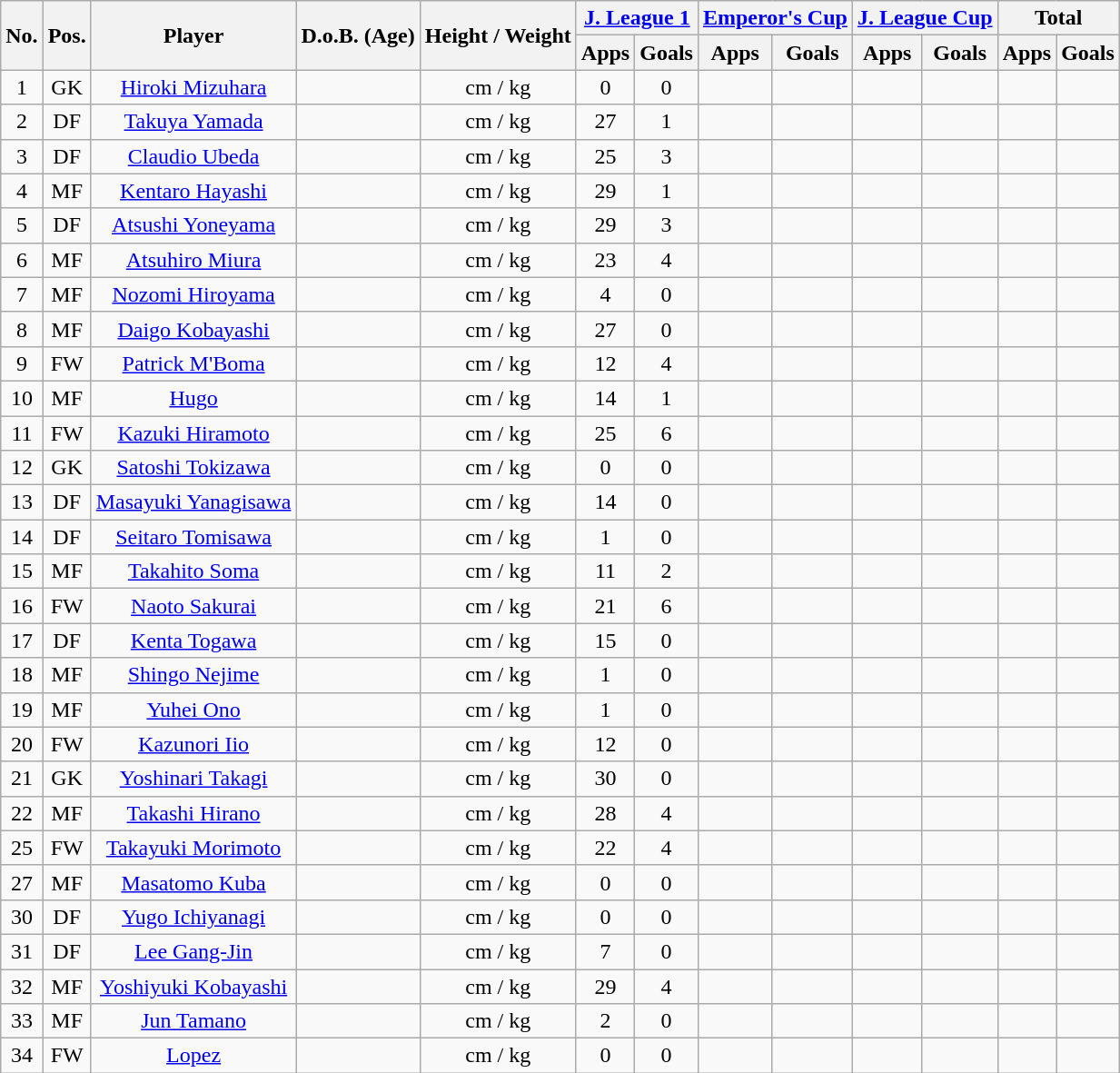<table class="wikitable" style="text-align:center;">
<tr>
<th rowspan="2">No.</th>
<th rowspan="2">Pos.</th>
<th rowspan="2">Player</th>
<th rowspan="2">D.o.B. (Age)</th>
<th rowspan="2">Height / Weight</th>
<th colspan="2"><a href='#'>J. League 1</a></th>
<th colspan="2"><a href='#'>Emperor's Cup</a></th>
<th colspan="2"><a href='#'>J. League Cup</a></th>
<th colspan="2">Total</th>
</tr>
<tr>
<th>Apps</th>
<th>Goals</th>
<th>Apps</th>
<th>Goals</th>
<th>Apps</th>
<th>Goals</th>
<th>Apps</th>
<th>Goals</th>
</tr>
<tr>
<td>1</td>
<td>GK</td>
<td><a href='#'>Hiroki Mizuhara</a></td>
<td></td>
<td>cm / kg</td>
<td>0</td>
<td>0</td>
<td></td>
<td></td>
<td></td>
<td></td>
<td></td>
<td></td>
</tr>
<tr>
<td>2</td>
<td>DF</td>
<td><a href='#'>Takuya Yamada</a></td>
<td></td>
<td>cm / kg</td>
<td>27</td>
<td>1</td>
<td></td>
<td></td>
<td></td>
<td></td>
<td></td>
<td></td>
</tr>
<tr>
<td>3</td>
<td>DF</td>
<td><a href='#'>Claudio Ubeda</a></td>
<td></td>
<td>cm / kg</td>
<td>25</td>
<td>3</td>
<td></td>
<td></td>
<td></td>
<td></td>
<td></td>
<td></td>
</tr>
<tr>
<td>4</td>
<td>MF</td>
<td><a href='#'>Kentaro Hayashi</a></td>
<td></td>
<td>cm / kg</td>
<td>29</td>
<td>1</td>
<td></td>
<td></td>
<td></td>
<td></td>
<td></td>
<td></td>
</tr>
<tr>
<td>5</td>
<td>DF</td>
<td><a href='#'>Atsushi Yoneyama</a></td>
<td></td>
<td>cm / kg</td>
<td>29</td>
<td>3</td>
<td></td>
<td></td>
<td></td>
<td></td>
<td></td>
<td></td>
</tr>
<tr>
<td>6</td>
<td>MF</td>
<td><a href='#'>Atsuhiro Miura</a></td>
<td></td>
<td>cm / kg</td>
<td>23</td>
<td>4</td>
<td></td>
<td></td>
<td></td>
<td></td>
<td></td>
<td></td>
</tr>
<tr>
<td>7</td>
<td>MF</td>
<td><a href='#'>Nozomi Hiroyama</a></td>
<td></td>
<td>cm / kg</td>
<td>4</td>
<td>0</td>
<td></td>
<td></td>
<td></td>
<td></td>
<td></td>
<td></td>
</tr>
<tr>
<td>8</td>
<td>MF</td>
<td><a href='#'>Daigo Kobayashi</a></td>
<td></td>
<td>cm / kg</td>
<td>27</td>
<td>0</td>
<td></td>
<td></td>
<td></td>
<td></td>
<td></td>
<td></td>
</tr>
<tr>
<td>9</td>
<td>FW</td>
<td><a href='#'>Patrick M'Boma</a></td>
<td></td>
<td>cm / kg</td>
<td>12</td>
<td>4</td>
<td></td>
<td></td>
<td></td>
<td></td>
<td></td>
<td></td>
</tr>
<tr>
<td>10</td>
<td>MF</td>
<td><a href='#'>Hugo</a></td>
<td></td>
<td>cm / kg</td>
<td>14</td>
<td>1</td>
<td></td>
<td></td>
<td></td>
<td></td>
<td></td>
<td></td>
</tr>
<tr>
<td>11</td>
<td>FW</td>
<td><a href='#'>Kazuki Hiramoto</a></td>
<td></td>
<td>cm / kg</td>
<td>25</td>
<td>6</td>
<td></td>
<td></td>
<td></td>
<td></td>
<td></td>
<td></td>
</tr>
<tr>
<td>12</td>
<td>GK</td>
<td><a href='#'>Satoshi Tokizawa</a></td>
<td></td>
<td>cm / kg</td>
<td>0</td>
<td>0</td>
<td></td>
<td></td>
<td></td>
<td></td>
<td></td>
<td></td>
</tr>
<tr>
<td>13</td>
<td>DF</td>
<td><a href='#'>Masayuki Yanagisawa</a></td>
<td></td>
<td>cm / kg</td>
<td>14</td>
<td>0</td>
<td></td>
<td></td>
<td></td>
<td></td>
<td></td>
<td></td>
</tr>
<tr>
<td>14</td>
<td>DF</td>
<td><a href='#'>Seitaro Tomisawa</a></td>
<td></td>
<td>cm / kg</td>
<td>1</td>
<td>0</td>
<td></td>
<td></td>
<td></td>
<td></td>
<td></td>
<td></td>
</tr>
<tr>
<td>15</td>
<td>MF</td>
<td><a href='#'>Takahito Soma</a></td>
<td></td>
<td>cm / kg</td>
<td>11</td>
<td>2</td>
<td></td>
<td></td>
<td></td>
<td></td>
<td></td>
<td></td>
</tr>
<tr>
<td>16</td>
<td>FW</td>
<td><a href='#'>Naoto Sakurai</a></td>
<td></td>
<td>cm / kg</td>
<td>21</td>
<td>6</td>
<td></td>
<td></td>
<td></td>
<td></td>
<td></td>
<td></td>
</tr>
<tr>
<td>17</td>
<td>DF</td>
<td><a href='#'>Kenta Togawa</a></td>
<td></td>
<td>cm / kg</td>
<td>15</td>
<td>0</td>
<td></td>
<td></td>
<td></td>
<td></td>
<td></td>
<td></td>
</tr>
<tr>
<td>18</td>
<td>MF</td>
<td><a href='#'>Shingo Nejime</a></td>
<td></td>
<td>cm / kg</td>
<td>1</td>
<td>0</td>
<td></td>
<td></td>
<td></td>
<td></td>
<td></td>
<td></td>
</tr>
<tr>
<td>19</td>
<td>MF</td>
<td><a href='#'>Yuhei Ono</a></td>
<td></td>
<td>cm / kg</td>
<td>1</td>
<td>0</td>
<td></td>
<td></td>
<td></td>
<td></td>
<td></td>
<td></td>
</tr>
<tr>
<td>20</td>
<td>FW</td>
<td><a href='#'>Kazunori Iio</a></td>
<td></td>
<td>cm / kg</td>
<td>12</td>
<td>0</td>
<td></td>
<td></td>
<td></td>
<td></td>
<td></td>
<td></td>
</tr>
<tr>
<td>21</td>
<td>GK</td>
<td><a href='#'>Yoshinari Takagi</a></td>
<td></td>
<td>cm / kg</td>
<td>30</td>
<td>0</td>
<td></td>
<td></td>
<td></td>
<td></td>
<td></td>
<td></td>
</tr>
<tr>
<td>22</td>
<td>MF</td>
<td><a href='#'>Takashi Hirano</a></td>
<td></td>
<td>cm / kg</td>
<td>28</td>
<td>4</td>
<td></td>
<td></td>
<td></td>
<td></td>
<td></td>
<td></td>
</tr>
<tr>
<td>25</td>
<td>FW</td>
<td><a href='#'>Takayuki Morimoto</a></td>
<td></td>
<td>cm / kg</td>
<td>22</td>
<td>4</td>
<td></td>
<td></td>
<td></td>
<td></td>
<td></td>
<td></td>
</tr>
<tr>
<td>27</td>
<td>MF</td>
<td><a href='#'>Masatomo Kuba</a></td>
<td></td>
<td>cm / kg</td>
<td>0</td>
<td>0</td>
<td></td>
<td></td>
<td></td>
<td></td>
<td></td>
<td></td>
</tr>
<tr>
<td>30</td>
<td>DF</td>
<td><a href='#'>Yugo Ichiyanagi</a></td>
<td></td>
<td>cm / kg</td>
<td>0</td>
<td>0</td>
<td></td>
<td></td>
<td></td>
<td></td>
<td></td>
<td></td>
</tr>
<tr>
<td>31</td>
<td>DF</td>
<td><a href='#'>Lee Gang-Jin</a></td>
<td></td>
<td>cm / kg</td>
<td>7</td>
<td>0</td>
<td></td>
<td></td>
<td></td>
<td></td>
<td></td>
<td></td>
</tr>
<tr>
<td>32</td>
<td>MF</td>
<td><a href='#'>Yoshiyuki Kobayashi</a></td>
<td></td>
<td>cm / kg</td>
<td>29</td>
<td>4</td>
<td></td>
<td></td>
<td></td>
<td></td>
<td></td>
<td></td>
</tr>
<tr>
<td>33</td>
<td>MF</td>
<td><a href='#'>Jun Tamano</a></td>
<td></td>
<td>cm / kg</td>
<td>2</td>
<td>0</td>
<td></td>
<td></td>
<td></td>
<td></td>
<td></td>
<td></td>
</tr>
<tr>
<td>34</td>
<td>FW</td>
<td><a href='#'>Lopez</a></td>
<td></td>
<td>cm / kg</td>
<td>0</td>
<td>0</td>
<td></td>
<td></td>
<td></td>
<td></td>
<td></td>
<td></td>
</tr>
</table>
